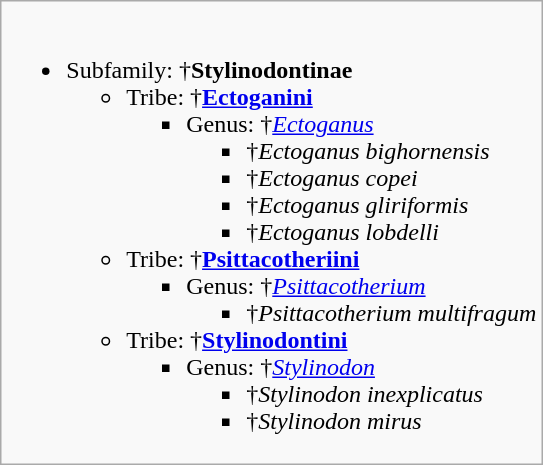<table class="wikitable">
<tr style="vertical-align:top;">
<td><br><ul><li>Subfamily: †<strong>Stylinodontinae</strong> <ul><li>Tribe: †<strong><a href='#'>Ectoganini</a></strong> <ul><li>Genus: †<em><a href='#'>Ectoganus</a></em> <ul><li>†<em>Ectoganus bighornensis</em> </li><li>†<em>Ectoganus copei</em> </li><li>†<em>Ectoganus gliriformis</em> </li><li>†<em>Ectoganus lobdelli</em> </li></ul></li></ul></li><li>Tribe: †<strong><a href='#'>Psittacotheriini</a></strong> <ul><li>Genus: †<em><a href='#'>Psittacotherium</a></em> <ul><li>†<em>Psittacotherium multifragum</em> </li></ul></li></ul></li><li>Tribe: †<strong><a href='#'>Stylinodontini</a></strong> <ul><li>Genus: †<em><a href='#'>Stylinodon</a></em> <ul><li>†<em>Stylinodon inexplicatus</em> </li><li>†<em>Stylinodon mirus</em> </li></ul></li></ul></li></ul></li></ul></td>
</tr>
</table>
